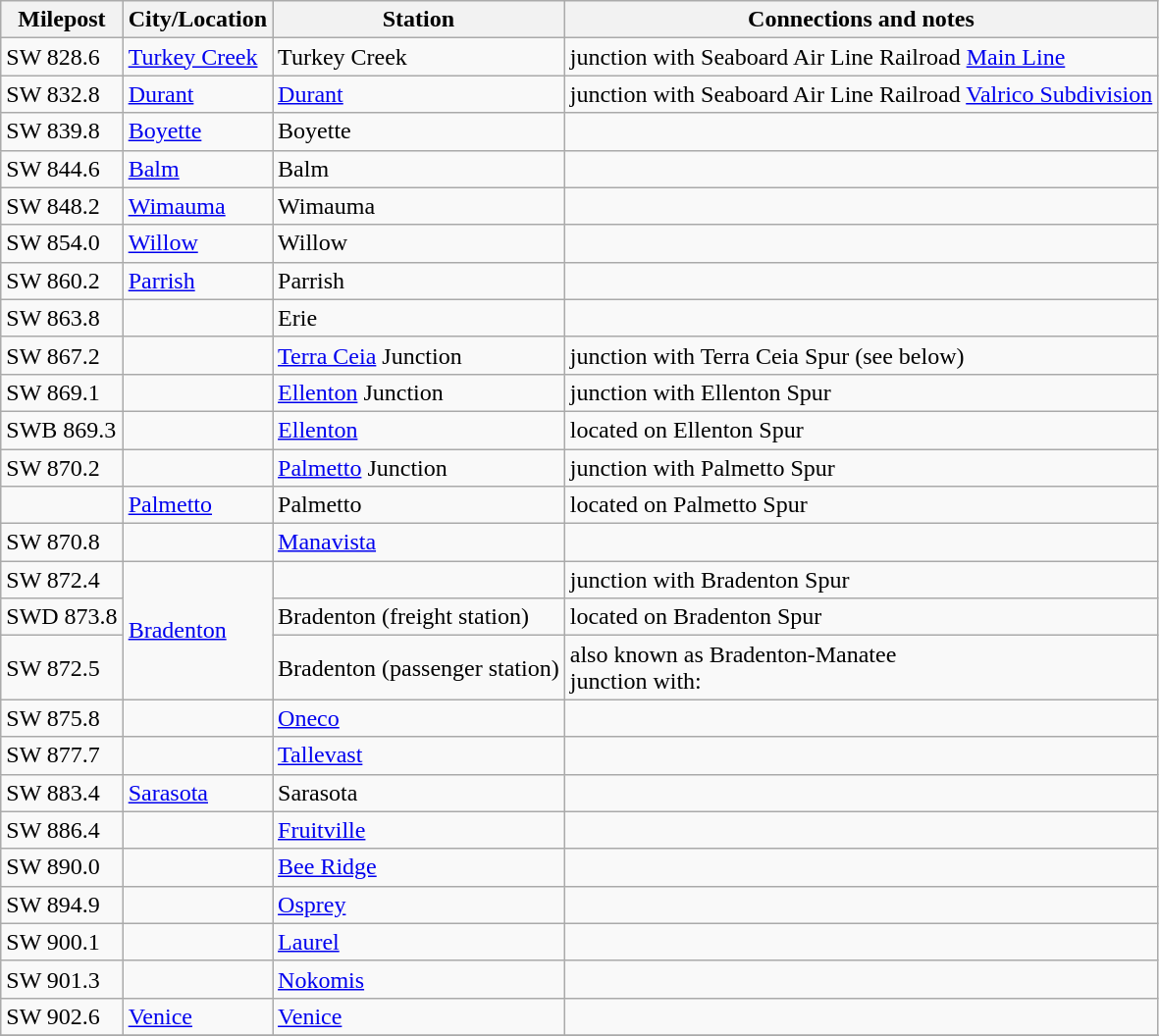<table class="wikitable">
<tr>
<th>Milepost</th>
<th>City/Location</th>
<th>Station</th>
<th>Connections and notes</th>
</tr>
<tr>
<td>SW 828.6</td>
<td><a href='#'>Turkey Creek</a></td>
<td>Turkey Creek</td>
<td>junction with Seaboard Air Line Railroad <a href='#'>Main Line</a></td>
</tr>
<tr>
<td>SW 832.8</td>
<td><a href='#'>Durant</a></td>
<td><a href='#'>Durant</a></td>
<td>junction with Seaboard Air Line Railroad <a href='#'>Valrico Subdivision</a></td>
</tr>
<tr>
<td>SW 839.8</td>
<td><a href='#'>Boyette</a></td>
<td>Boyette</td>
<td></td>
</tr>
<tr>
<td>SW 844.6</td>
<td><a href='#'>Balm</a></td>
<td>Balm</td>
<td></td>
</tr>
<tr>
<td>SW 848.2</td>
<td><a href='#'>Wimauma</a></td>
<td>Wimauma</td>
<td></td>
</tr>
<tr>
<td>SW 854.0</td>
<td><a href='#'>Willow</a></td>
<td>Willow</td>
<td></td>
</tr>
<tr>
<td>SW 860.2</td>
<td><a href='#'>Parrish</a></td>
<td>Parrish</td>
<td></td>
</tr>
<tr>
<td>SW 863.8</td>
<td></td>
<td>Erie</td>
<td></td>
</tr>
<tr>
<td>SW 867.2</td>
<td></td>
<td><a href='#'>Terra Ceia</a> Junction</td>
<td>junction with Terra Ceia Spur (see below)</td>
</tr>
<tr>
<td>SW 869.1</td>
<td></td>
<td><a href='#'>Ellenton</a> Junction</td>
<td>junction with Ellenton Spur</td>
</tr>
<tr>
<td>SWB 869.3</td>
<td></td>
<td><a href='#'>Ellenton</a></td>
<td>located on Ellenton Spur</td>
</tr>
<tr>
<td>SW 870.2</td>
<td></td>
<td><a href='#'>Palmetto</a> Junction</td>
<td>junction with Palmetto Spur</td>
</tr>
<tr>
<td></td>
<td><a href='#'>Palmetto</a></td>
<td>Palmetto</td>
<td>located on Palmetto Spur</td>
</tr>
<tr>
<td>SW 870.8</td>
<td></td>
<td><a href='#'>Manavista</a></td>
<td></td>
</tr>
<tr>
<td>SW 872.4</td>
<td ! rowspan="3"><a href='#'>Bradenton</a></td>
<td></td>
<td>junction with Bradenton Spur</td>
</tr>
<tr>
<td>SWD 873.8</td>
<td>Bradenton (freight station)</td>
<td>located on Bradenton Spur</td>
</tr>
<tr>
<td>SW 872.5</td>
<td>Bradenton (passenger station)</td>
<td>also known as Bradenton-Manatee<br>junction with:</td>
</tr>
<tr>
<td>SW 875.8</td>
<td></td>
<td><a href='#'>Oneco</a></td>
<td></td>
</tr>
<tr>
<td>SW 877.7</td>
<td></td>
<td><a href='#'>Tallevast</a></td>
<td></td>
</tr>
<tr>
<td>SW 883.4</td>
<td><a href='#'>Sarasota</a></td>
<td>Sarasota</td>
<td></td>
</tr>
<tr>
<td>SW 886.4</td>
<td></td>
<td><a href='#'>Fruitville</a></td>
<td></td>
</tr>
<tr>
<td>SW 890.0</td>
<td></td>
<td><a href='#'>Bee Ridge</a></td>
<td></td>
</tr>
<tr>
<td>SW 894.9</td>
<td></td>
<td><a href='#'>Osprey</a></td>
<td></td>
</tr>
<tr>
<td>SW 900.1</td>
<td></td>
<td><a href='#'>Laurel</a></td>
<td></td>
</tr>
<tr>
<td>SW 901.3</td>
<td></td>
<td><a href='#'>Nokomis</a></td>
<td></td>
</tr>
<tr>
<td>SW 902.6</td>
<td><a href='#'>Venice</a></td>
<td><a href='#'>Venice</a></td>
<td></td>
</tr>
<tr>
</tr>
</table>
